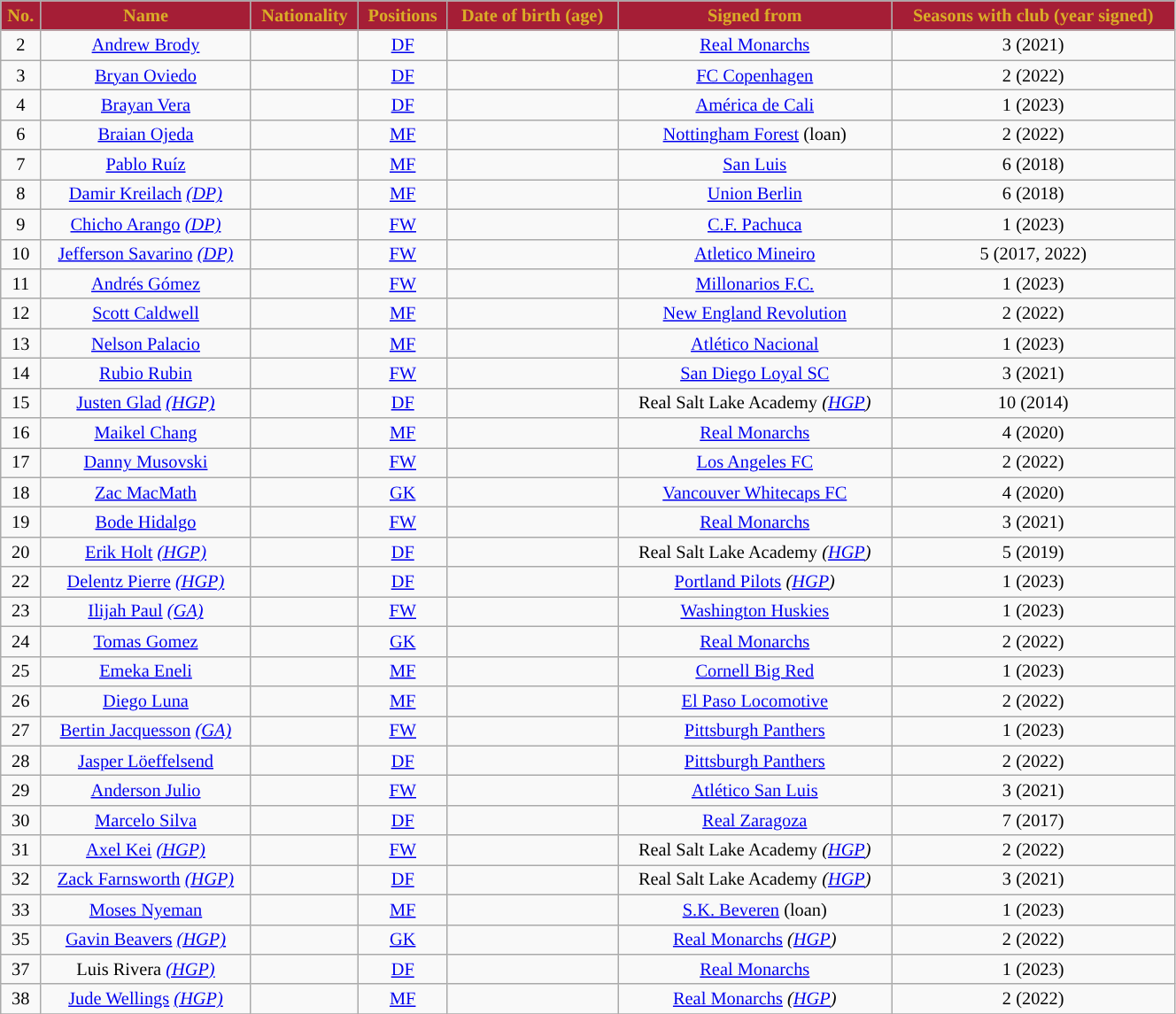<table class="wikitable sortable" style="text-align:center; font-size:85%; width:70%;">
<tr>
<th style="background:#A51E36; color:#DAAC27; text-align:center;">No.</th>
<th style="background:#A51E36; color:#DAAC27; text-align:center;">Name</th>
<th style="background:#A51E36; color:#DAAC27; text-align:center;">Nationality</th>
<th style="background:#A51E36; color:#DAAC27; text-align:center;">Positions</th>
<th style="background:#A51E36; color:#DAAC27; text-align:center;">Date of birth (age)</th>
<th style="background:#A51E36; color:#DAAC27; text-align:center;">Signed from</th>
<th style="background:#A51E36; color:#DAAC27; text-align:center;">Seasons with club (year signed)</th>
</tr>
<tr>
<td style="text-align:center;">2</td>
<td data-sort-value="Brody"><a href='#'>Andrew Brody</a></td>
<td></td>
<td style="text-align:center;"><a href='#'>DF</a></td>
<td style="text-align:center;"></td>
<td> <a href='#'>Real Monarchs</a></td>
<td data-sort-value="2">3 (2021)</td>
</tr>
<tr>
<td style="text-align:center;">3</td>
<td data-sort-value="Oviedo"><a href='#'>Bryan Oviedo</a></td>
<td></td>
<td style="text-align:center;"><a href='#'>DF</a></td>
<td style="text-align:center;"></td>
<td> <a href='#'>FC Copenhagen</a></td>
<td data-sort-value="1">2 (2022)</td>
</tr>
<tr>
<td style="text-align:center;">4</td>
<td data-sort-value="Vera"><a href='#'>Brayan Vera</a></td>
<td></td>
<td style="text-align:center;"><a href='#'>DF</a></td>
<td style="text-align:center;"></td>
<td> <a href='#'>América de Cali</a></td>
<td data-sort-value="1">1 (2023)</td>
</tr>
<tr>
<td style="text-align:center;">6</td>
<td data-sort-value="Ojeda"><a href='#'>Braian Ojeda</a></td>
<td></td>
<td style="text-align:center;"><a href='#'>MF</a></td>
<td style="text-align:center;"></td>
<td> <a href='#'>Nottingham Forest</a> (loan)</td>
<td data-sort-value="1">2 (2022)</td>
</tr>
<tr>
<td style="text-align:center;">7</td>
<td data-sort-value="Ruíz"><a href='#'>Pablo Ruíz</a></td>
<td></td>
<td style="text-align:center;"><a href='#'>MF</a></td>
<td style="text-align:center;"></td>
<td> <a href='#'>San Luis</a></td>
<td data-sort-value="5">6 (2018)</td>
</tr>
<tr>
<td style="text-align:center;">8</td>
<td data-sort-value="Kreilach"><a href='#'>Damir Kreilach</a> <em><a href='#'>(DP)</a></em></td>
<td></td>
<td style="text-align:center;"><a href='#'>MF</a></td>
<td style="text-align:center;"></td>
<td> <a href='#'>Union Berlin</a></td>
<td data-sort-value="5">6 (2018)</td>
</tr>
<tr>
<td style="text-align:center;">9</td>
<td data-sort-value="Arango"><a href='#'>Chicho Arango</a> <em><a href='#'>(DP)</a></em></td>
<td></td>
<td style="text-align:center;"><a href='#'>FW</a></td>
<td style="text-align:center;"></td>
<td> <a href='#'>C.F. Pachuca</a></td>
<td data-sort-value="1">1 (2023)</td>
</tr>
<tr>
<td style="text-align:center;">10</td>
<td data-sort-value="Savarino"><a href='#'>Jefferson Savarino</a> <em><a href='#'>(DP)</a></em></td>
<td></td>
<td style="text-align:center;"><a href='#'>FW</a></td>
<td style="text-align:center;"></td>
<td> <a href='#'>Atletico Mineiro</a></td>
<td data-sort-value="1">5 (2017, 2022)</td>
</tr>
<tr>
<td style="text-align:center;">11</td>
<td data-sort-value="Gómez"><a href='#'>Andrés Gómez</a></td>
<td></td>
<td style="text-align:center;"><a href='#'>FW</a></td>
<td style="text-align:center;"></td>
<td> <a href='#'>Millonarios F.C.</a></td>
<td data-sort-value="1">1 (2023)</td>
</tr>
<tr>
<td style="text-align:center;">12</td>
<td data-sort-value="Caldwell"><a href='#'>Scott Caldwell</a></td>
<td></td>
<td style="text-align:center;"><a href='#'>MF</a></td>
<td style="text-align:center;"></td>
<td> <a href='#'>New England Revolution</a></td>
<td data-sort-value="1">2 (2022)</td>
</tr>
<tr>
<td style="text-align:center;">13</td>
<td data-sort-value="Palacio"><a href='#'>Nelson Palacio</a></td>
<td></td>
<td style="text-align:center;"><a href='#'>MF</a></td>
<td style="text-align:center;"></td>
<td> <a href='#'>Atlético Nacional</a></td>
<td data-sort-value="1">1 (2023)</td>
</tr>
<tr>
<td style="text-align:center;">14</td>
<td data-sort-value="Rubin"><a href='#'>Rubio Rubin</a></td>
<td></td>
<td style="text-align:center;"><a href='#'>FW</a></td>
<td style="text-align:center;"></td>
<td> <a href='#'>San Diego Loyal SC</a></td>
<td data-sort-value="2">3 (2021)</td>
</tr>
<tr>
<td style="text-align:center;">15</td>
<td data-sort-value="Glad"><a href='#'>Justen Glad</a> <em><a href='#'>(HGP)</a></em></td>
<td></td>
<td style="text-align:center;"><a href='#'>DF</a></td>
<td style="text-align:center;"></td>
<td> Real Salt Lake Academy <em>(<a href='#'>HGP</a>)</em></td>
<td data-sort-value="9">10 (2014)</td>
</tr>
<tr>
<td style="text-align:center;">16</td>
<td data-sort-value="Chang"><a href='#'>Maikel Chang</a></td>
<td></td>
<td style="text-align:center;"><a href='#'>MF</a></td>
<td style="text-align:center;"></td>
<td> <a href='#'>Real Monarchs</a></td>
<td data-sort-value="3">4 (2020)</td>
</tr>
<tr>
<td style="text-align:center;">17</td>
<td data-sort-value="Musovski"><a href='#'>Danny Musovski</a></td>
<td></td>
<td style="text-align:center;"><a href='#'>FW</a></td>
<td style="text-align:center;"></td>
<td> <a href='#'>Los Angeles FC</a></td>
<td data-sort-value="1">2 (2022)</td>
</tr>
<tr>
<td style="text-align:center;">18</td>
<td data-sort-value="MacMath"><a href='#'>Zac MacMath</a></td>
<td></td>
<td style="text-align:center;"><a href='#'>GK</a></td>
<td style="text-align:center;"></td>
<td> <a href='#'>Vancouver Whitecaps FC</a></td>
<td data-sort-value="3">4 (2020)</td>
</tr>
<tr>
<td style="text-align:center;">19</td>
<td data-sort-value="Hidalgo"><a href='#'>Bode Hidalgo</a></td>
<td></td>
<td style="text-align:center;"><a href='#'>FW</a></td>
<td style="text-align:center;"></td>
<td> <a href='#'>Real Monarchs</a></td>
<td data-sort-value="2">3 (2021)</td>
</tr>
<tr>
<td style="text-align:center;">20</td>
<td data-sort-value="Holt"><a href='#'>Erik Holt</a> <em><a href='#'>(HGP)</a></em></td>
<td></td>
<td style="text-align:center;"><a href='#'>DF</a></td>
<td style="text-align:center;"></td>
<td> Real Salt Lake Academy <em>(<a href='#'>HGP</a>)</em></td>
<td data-sort-value="4">5 (2019)</td>
</tr>
<tr>
<td style="text-align:center;">22</td>
<td data-sort-value="Pierre"><a href='#'>Delentz Pierre</a> <em><a href='#'>(HGP)</a></em></td>
<td></td>
<td style="text-align:center;"><a href='#'>DF</a></td>
<td style="text-align:center;"></td>
<td> <a href='#'>Portland Pilots</a> <em>(<a href='#'>HGP</a>)</em></td>
<td data-sort-value="1">1 (2023)</td>
</tr>
<tr>
<td style="text-align:center;">23</td>
<td data-sort-value="Paul"><a href='#'>Ilijah Paul</a> <em><a href='#'>(GA)</a></em></td>
<td></td>
<td style="text-align:center;"><a href='#'>FW</a></td>
<td style="text-align:center;"></td>
<td> <a href='#'>Washington Huskies</a></td>
<td data-sort-value="1">1 (2023)</td>
</tr>
<tr>
<td style="text-align:center;">24</td>
<td data-sort-value="Gomez"><a href='#'>Tomas Gomez</a></td>
<td></td>
<td style="text-align:center;"><a href='#'>GK</a></td>
<td style="text-align:center;"></td>
<td> <a href='#'>Real Monarchs</a></td>
<td data-sort-value="1">2 (2022)</td>
</tr>
<tr>
<td style="text-align:center;">25</td>
<td data-sort-value="Eneli"><a href='#'>Emeka Eneli</a></td>
<td></td>
<td style="text-align:center;"><a href='#'>MF</a></td>
<td style="text-align:center;"></td>
<td> <a href='#'>Cornell Big Red</a></td>
<td data-sort-value="1">1 (2023)</td>
</tr>
<tr>
<td style="text-align:center;">26</td>
<td data-sort-value="Luna"><a href='#'>Diego Luna</a></td>
<td></td>
<td style="text-align:center;"><a href='#'>MF</a></td>
<td style="text-align:center;"></td>
<td> <a href='#'>El Paso Locomotive</a></td>
<td data-sort-value="1">2 (2022)</td>
</tr>
<tr>
<td style="text-align:center;">27</td>
<td data-sort-value="Jacquesson"><a href='#'>Bertin Jacquesson</a> <em><a href='#'>(GA)</a></em></td>
<td></td>
<td style="text-align:center;"><a href='#'>FW</a></td>
<td style="text-align:center;"></td>
<td> <a href='#'>Pittsburgh Panthers</a></td>
<td data-sort-value="1">1 (2023)</td>
</tr>
<tr>
<td style="text-align:center;">28</td>
<td data-sort-value="Loeffelsend"><a href='#'>Jasper Löeffelsend</a></td>
<td></td>
<td style="text-align:center;"><a href='#'>DF</a></td>
<td style="text-align:center;"></td>
<td> <a href='#'>Pittsburgh Panthers</a></td>
<td data-sort-value="1">2 (2022)</td>
</tr>
<tr>
<td style="text-align:center;">29</td>
<td data-sort-value="Julio"><a href='#'>Anderson Julio</a></td>
<td></td>
<td style="text-align:center;"><a href='#'>FW</a></td>
<td style="text-align:center;"></td>
<td> <a href='#'>Atlético San Luis</a></td>
<td data-sort-value="2">3 (2021)</td>
</tr>
<tr>
<td style="text-align:center;">30</td>
<td data-sort-value="Silva, M"><a href='#'>Marcelo Silva</a></td>
<td></td>
<td style="text-align:center;"><a href='#'>DF</a></td>
<td style="text-align:center;"></td>
<td> <a href='#'>Real Zaragoza</a></td>
<td data-sort-value="6">7 (2017)</td>
</tr>
<tr>
<td style="text-align:center;">31</td>
<td data-sort-value="Kei"><a href='#'>Axel Kei</a> <em><a href='#'>(HGP)</a></em></td>
<td></td>
<td style="text-align:center;"><a href='#'>FW</a></td>
<td style="text-align:center;"></td>
<td> Real Salt Lake Academy <em>(<a href='#'>HGP</a>)</em></td>
<td data-sort-value="1">2 (2022)</td>
</tr>
<tr>
<td style="text-align:center;">32</td>
<td data-sort-value="Farnsworth"><a href='#'>Zack Farnsworth</a> <em><a href='#'>(HGP)</a></em></td>
<td></td>
<td style="text-align:center;"><a href='#'>DF</a></td>
<td style="text-align:center;"></td>
<td> Real Salt Lake Academy <em>(<a href='#'>HGP</a>)</em></td>
<td data-sort-value="2">3 (2021)</td>
</tr>
<tr>
<td style="text-align:center;">33</td>
<td data-sort-value="Nyeman"><a href='#'>Moses Nyeman</a></td>
<td></td>
<td style="text-align:center;"><a href='#'>MF</a></td>
<td style="text-align:center;"></td>
<td> <a href='#'>S.K. Beveren</a> (loan)</td>
<td data-sort-value="1">1 (2023)</td>
</tr>
<tr>
<td style="text-align:center;">35</td>
<td data-sort-value="Beavers"><a href='#'>Gavin Beavers</a> <em><a href='#'>(HGP)</a></em></td>
<td></td>
<td style="text-align:center;"><a href='#'>GK</a></td>
<td style="text-align:center;"></td>
<td> <a href='#'>Real Monarchs</a> <em>(<a href='#'>HGP</a>)</em></td>
<td data-sort-value="1">2 (2022)</td>
</tr>
<tr>
<td style="text-align:center;">37</td>
<td data-sort-value="Rivera">Luis Rivera <em><a href='#'>(HGP)</a></em></td>
<td></td>
<td style="text-align:center;"><a href='#'>DF</a></td>
<td style="text-align:center;"></td>
<td> <a href='#'>Real Monarchs</a></td>
<td data-sort-value="1">1 (2023)</td>
</tr>
<tr>
<td style="text-align:center;">38</td>
<td data-sort-value="Wellings"><a href='#'>Jude Wellings</a> <em><a href='#'>(HGP)</a></em></td>
<td></td>
<td style="text-align:center;"><a href='#'>MF</a></td>
<td style="text-align:center;"></td>
<td> <a href='#'>Real Monarchs</a> <em>(<a href='#'>HGP</a>)</em></td>
<td data-sort-value="1">2 (2022)</td>
</tr>
<tr>
</tr>
</table>
